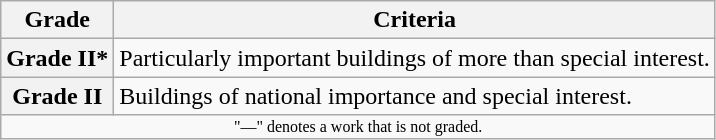<table class="wikitable" border="1">
<tr>
<th>Grade</th>
<th>Criteria</th>
</tr>
<tr>
<th>Grade II*</th>
<td>Particularly important buildings of more than special interest.</td>
</tr>
<tr>
<th>Grade II</th>
<td>Buildings of national importance and special interest.</td>
</tr>
<tr>
<td align="center" colspan="14" style="font-size: 8pt">"—" denotes a work that is not graded.</td>
</tr>
</table>
